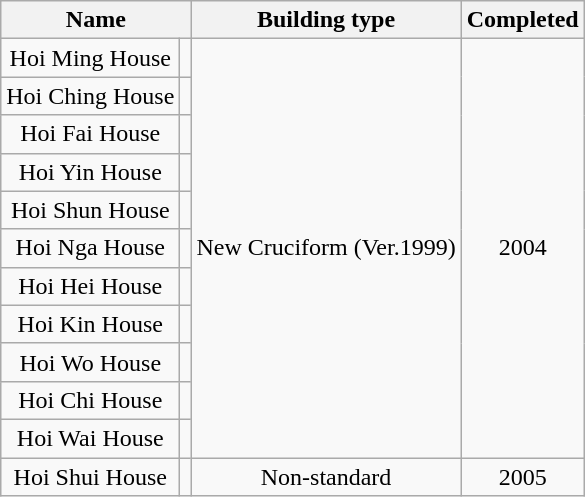<table class="wikitable" style="text-align: center">
<tr>
<th colspan="2">Name</th>
<th>Building type</th>
<th>Completed</th>
</tr>
<tr>
<td>Hoi Ming House</td>
<td></td>
<td rowspan="11">New Cruciform (Ver.1999)</td>
<td rowspan="11">2004</td>
</tr>
<tr>
<td>Hoi Ching House</td>
<td></td>
</tr>
<tr>
<td>Hoi Fai House</td>
<td></td>
</tr>
<tr>
<td>Hoi Yin House</td>
<td></td>
</tr>
<tr>
<td>Hoi Shun House</td>
<td></td>
</tr>
<tr>
<td>Hoi Nga House</td>
<td></td>
</tr>
<tr>
<td>Hoi Hei House</td>
<td></td>
</tr>
<tr>
<td>Hoi Kin House</td>
<td></td>
</tr>
<tr>
<td>Hoi Wo House</td>
<td></td>
</tr>
<tr>
<td>Hoi Chi House</td>
<td></td>
</tr>
<tr>
<td>Hoi Wai House</td>
<td></td>
</tr>
<tr>
<td>Hoi Shui House</td>
<td></td>
<td>Non-standard</td>
<td>2005</td>
</tr>
</table>
